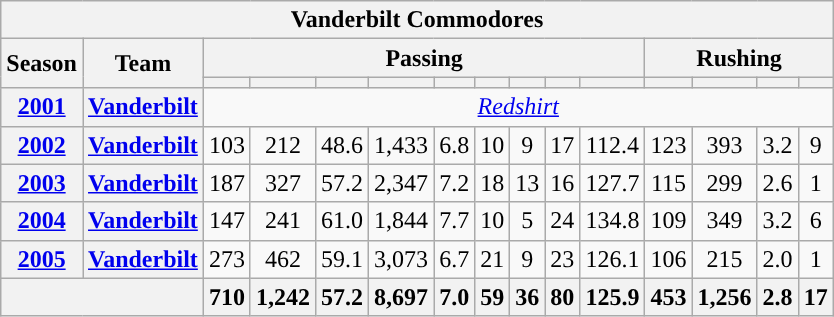<table class="wikitable" style="text-align:center;">
<tr>
<th colspan="17">Vanderbilt Commodores</th>
</tr>
<tr>
<th rowspan="2">Season</th>
<th rowspan="2">Team</th>
<th colspan="9">Passing</th>
<th colspan="4">Rushing</th>
</tr>
<tr>
<th></th>
<th></th>
<th></th>
<th></th>
<th></th>
<th></th>
<th></th>
<th></th>
<th></th>
<th></th>
<th></th>
<th></th>
<th></th>
</tr>
<tr>
<th><a href='#'>2001</a></th>
<th><a href='#'>Vanderbilt</a></th>
<td colspan="13"> <em><a href='#'>Redshirt</a></em></td>
</tr>
<tr>
<th><a href='#'>2002</a></th>
<th><a href='#'>Vanderbilt</a></th>
<td>103</td>
<td>212</td>
<td>48.6</td>
<td>1,433</td>
<td>6.8</td>
<td>10</td>
<td>9</td>
<td>17</td>
<td>112.4</td>
<td>123</td>
<td>393</td>
<td>3.2</td>
<td>9</td>
</tr>
<tr>
<th><a href='#'>2003</a></th>
<th><a href='#'>Vanderbilt</a></th>
<td>187</td>
<td>327</td>
<td>57.2</td>
<td>2,347</td>
<td>7.2</td>
<td>18</td>
<td>13</td>
<td>16</td>
<td>127.7</td>
<td>115</td>
<td>299</td>
<td>2.6</td>
<td>1</td>
</tr>
<tr>
<th><a href='#'>2004</a></th>
<th><a href='#'>Vanderbilt</a></th>
<td>147</td>
<td>241</td>
<td>61.0</td>
<td>1,844</td>
<td>7.7</td>
<td>10</td>
<td>5</td>
<td>24</td>
<td>134.8</td>
<td>109</td>
<td>349</td>
<td>3.2</td>
<td>6</td>
</tr>
<tr>
<th><a href='#'>2005</a></th>
<th><a href='#'>Vanderbilt</a></th>
<td>273</td>
<td>462</td>
<td>59.1</td>
<td>3,073</td>
<td>6.7</td>
<td>21</td>
<td>9</td>
<td>23</td>
<td>126.1</td>
<td>106</td>
<td>215</td>
<td>2.0</td>
<td>1</td>
</tr>
<tr>
<th colspan="2"></th>
<th>710</th>
<th>1,242</th>
<th>57.2</th>
<th>8,697</th>
<th>7.0</th>
<th>59</th>
<th>36</th>
<th>80</th>
<th>125.9</th>
<th>453</th>
<th>1,256</th>
<th>2.8</th>
<th>17</th>
</tr>
</table>
